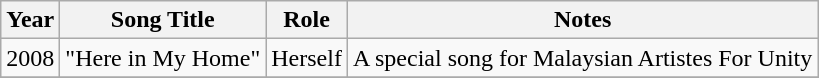<table class="wikitable">
<tr>
<th>Year</th>
<th>Song Title</th>
<th>Role</th>
<th>Notes</th>
</tr>
<tr>
<td>2008</td>
<td>"Here in My Home"</td>
<td>Herself</td>
<td>A special song for Malaysian Artistes For Unity</td>
</tr>
<tr>
</tr>
</table>
